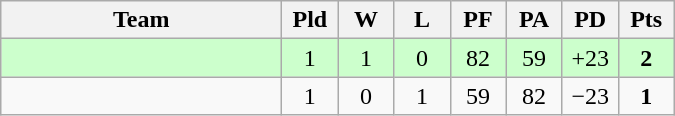<table class=wikitable style="text-align:center">
<tr>
<th width=180>Team</th>
<th width=30>Pld</th>
<th width=30>W</th>
<th width=30>L</th>
<th width=30>PF</th>
<th width=30>PA</th>
<th width=30>PD</th>
<th width=30>Pts</th>
</tr>
<tr bgcolor="#ccffcc">
<td align="left"></td>
<td>1</td>
<td>1</td>
<td>0</td>
<td>82</td>
<td>59</td>
<td>+23</td>
<td><strong>2</strong></td>
</tr>
<tr>
<td align="left"></td>
<td>1</td>
<td>0</td>
<td>1</td>
<td>59</td>
<td>82</td>
<td>−23</td>
<td><strong>1</strong></td>
</tr>
</table>
